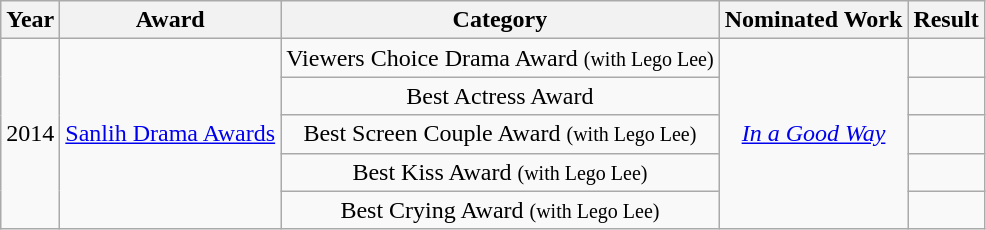<table class="wikitable sortable">
<tr>
<th>Year</th>
<th>Award</th>
<th>Category</th>
<th>Nominated Work</th>
<th>Result</th>
</tr>
<tr align=center>
<td rowspan=5>2014</td>
<td rowspan="5"><a href='#'>Sanlih Drama Awards</a></td>
<td>Viewers Choice Drama Award <small>(with Lego Lee)</small></td>
<td rowspan="5"><em><a href='#'>In a Good Way</a></em></td>
<td></td>
</tr>
<tr align=center>
<td>Best Actress Award</td>
<td></td>
</tr>
<tr align=center>
<td>Best Screen Couple Award <small>(with Lego Lee)</small></td>
<td></td>
</tr>
<tr align=center>
<td>Best Kiss Award <small>(with Lego Lee)</small></td>
<td></td>
</tr>
<tr align=center>
<td>Best Crying Award <small>(with Lego Lee)</small></td>
<td></td>
</tr>
</table>
